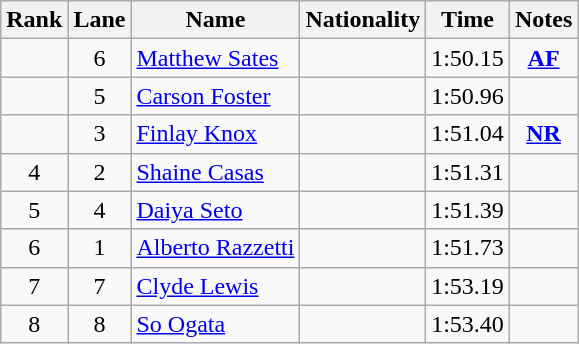<table class="wikitable sortable" style="text-align:center">
<tr>
<th>Rank</th>
<th>Lane</th>
<th>Name</th>
<th>Nationality</th>
<th>Time</th>
<th>Notes</th>
</tr>
<tr>
<td></td>
<td>6</td>
<td align=left><a href='#'>Matthew Sates</a></td>
<td align=left></td>
<td>1:50.15</td>
<td><strong><a href='#'>AF</a></strong></td>
</tr>
<tr>
<td></td>
<td>5</td>
<td align=left><a href='#'>Carson Foster</a></td>
<td align=left></td>
<td>1:50.96</td>
<td></td>
</tr>
<tr>
<td></td>
<td>3</td>
<td align=left><a href='#'>Finlay Knox</a></td>
<td align=left></td>
<td>1:51.04</td>
<td><strong><a href='#'>NR</a></strong></td>
</tr>
<tr>
<td>4</td>
<td>2</td>
<td align=left><a href='#'>Shaine Casas</a></td>
<td align=left></td>
<td>1:51.31</td>
<td></td>
</tr>
<tr>
<td>5</td>
<td>4</td>
<td align=left><a href='#'>Daiya Seto</a></td>
<td align=left></td>
<td>1:51.39</td>
<td></td>
</tr>
<tr>
<td>6</td>
<td>1</td>
<td align=left><a href='#'>Alberto Razzetti</a></td>
<td align=left></td>
<td>1:51.73</td>
<td></td>
</tr>
<tr>
<td>7</td>
<td>7</td>
<td align=left><a href='#'>Clyde Lewis</a></td>
<td align=left></td>
<td>1:53.19</td>
<td></td>
</tr>
<tr>
<td>8</td>
<td>8</td>
<td align=left><a href='#'>So Ogata</a></td>
<td align=left></td>
<td>1:53.40</td>
<td></td>
</tr>
</table>
